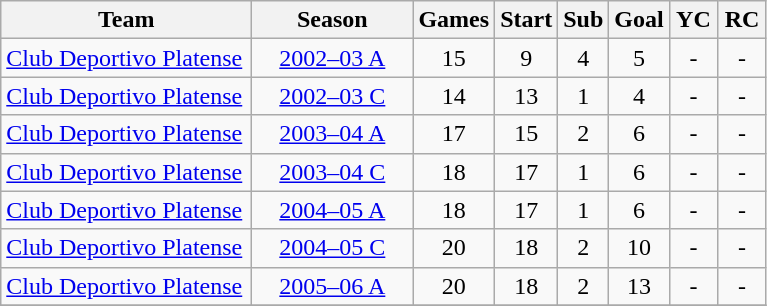<table class="wikitable" border="1">
<tr>
<th width="160">Team</th>
<th width="100">Season</th>
<th width="25">Games</th>
<th width="25">Start</th>
<th width="25">Sub</th>
<th width="25">Goal</th>
<th width="25">YC</th>
<th width="25">RC</th>
</tr>
<tr>
<td width="100"><a href='#'>Club Deportivo Platense</a></td>
<td align="center"><a href='#'>2002–03 A</a></td>
<td align="center">15</td>
<td align="center">9</td>
<td align="center">4</td>
<td align="center">5</td>
<td align="center">-</td>
<td align="center">-</td>
</tr>
<tr>
<td width="100"><a href='#'>Club Deportivo Platense</a></td>
<td align="center"><a href='#'>2002–03 C</a></td>
<td align="center">14</td>
<td align="center">13</td>
<td align="center">1</td>
<td align="center">4</td>
<td align="center">-</td>
<td align="center">-</td>
</tr>
<tr>
<td width="100"><a href='#'>Club Deportivo Platense</a></td>
<td align="center"><a href='#'>2003–04 A</a></td>
<td align="center">17</td>
<td align="center">15</td>
<td align="center">2</td>
<td align="center">6</td>
<td align="center">-</td>
<td align="center">-</td>
</tr>
<tr>
<td width="100"><a href='#'>Club Deportivo Platense</a></td>
<td align="center"><a href='#'>2003–04 C</a></td>
<td align="center">18</td>
<td align="center">17</td>
<td align="center">1</td>
<td align="center">6</td>
<td align="center">-</td>
<td align="center">-</td>
</tr>
<tr>
<td width="100"><a href='#'>Club Deportivo Platense</a></td>
<td align="center"><a href='#'>2004–05 A</a></td>
<td align="center">18</td>
<td align="center">17</td>
<td align="center">1</td>
<td align="center">6</td>
<td align="center">-</td>
<td align="center">-</td>
</tr>
<tr>
<td width="100"><a href='#'>Club Deportivo Platense</a></td>
<td align="center"><a href='#'>2004–05 C</a></td>
<td align="center">20</td>
<td align="center">18</td>
<td align="center">2</td>
<td align="center">10</td>
<td align="center">-</td>
<td align="center">-</td>
</tr>
<tr>
<td width="100"><a href='#'>Club Deportivo Platense</a></td>
<td align="center"><a href='#'>2005–06 A</a></td>
<td align="center">20</td>
<td align="center">18</td>
<td align="center">2</td>
<td align="center">13</td>
<td align="center">-</td>
<td align="center">-</td>
</tr>
<tr>
</tr>
</table>
